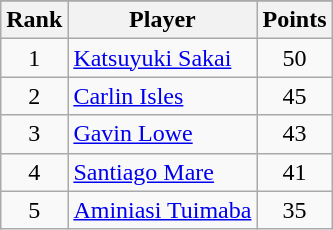<table class="wikitable sortable">
<tr>
</tr>
<tr>
<th>Rank</th>
<th>Player</th>
<th>Points</th>
</tr>
<tr>
<td align=center>1</td>
<td> <a href='#'>Katsuyuki Sakai</a></td>
<td align=center>50</td>
</tr>
<tr>
<td align=center>2</td>
<td> <a href='#'>Carlin Isles</a></td>
<td align=center>45</td>
</tr>
<tr>
<td align=center>3</td>
<td> <a href='#'>Gavin Lowe</a></td>
<td align=center>43</td>
</tr>
<tr>
<td align=center>4</td>
<td> <a href='#'>Santiago Mare</a></td>
<td align=center>41</td>
</tr>
<tr>
<td align=center>5</td>
<td> <a href='#'>Aminiasi Tuimaba</a></td>
<td align=center>35</td>
</tr>
</table>
